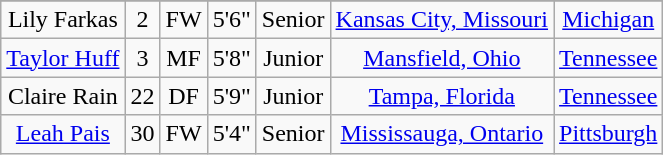<table class="wikitable sortable" style="text-align:center;" border="1">
<tr align=center>
</tr>
<tr>
<td>Lily Farkas</td>
<td>2</td>
<td>FW</td>
<td>5'6"</td>
<td>Senior</td>
<td><a href='#'>Kansas City, Missouri</a></td>
<td><a href='#'>Michigan</a></td>
</tr>
<tr>
<td><a href='#'>Taylor Huff</a></td>
<td>3</td>
<td>MF</td>
<td>5'8"</td>
<td>Junior</td>
<td><a href='#'>Mansfield, Ohio</a></td>
<td><a href='#'>Tennessee</a></td>
</tr>
<tr>
<td>Claire Rain</td>
<td>22</td>
<td>DF</td>
<td>5'9"</td>
<td>Junior</td>
<td><a href='#'>Tampa, Florida</a></td>
<td><a href='#'>Tennessee</a></td>
</tr>
<tr>
<td><a href='#'>Leah Pais</a></td>
<td>30</td>
<td>FW</td>
<td>5'4"</td>
<td>Senior</td>
<td><a href='#'>Mississauga, Ontario</a></td>
<td><a href='#'>Pittsburgh</a></td>
</tr>
</table>
